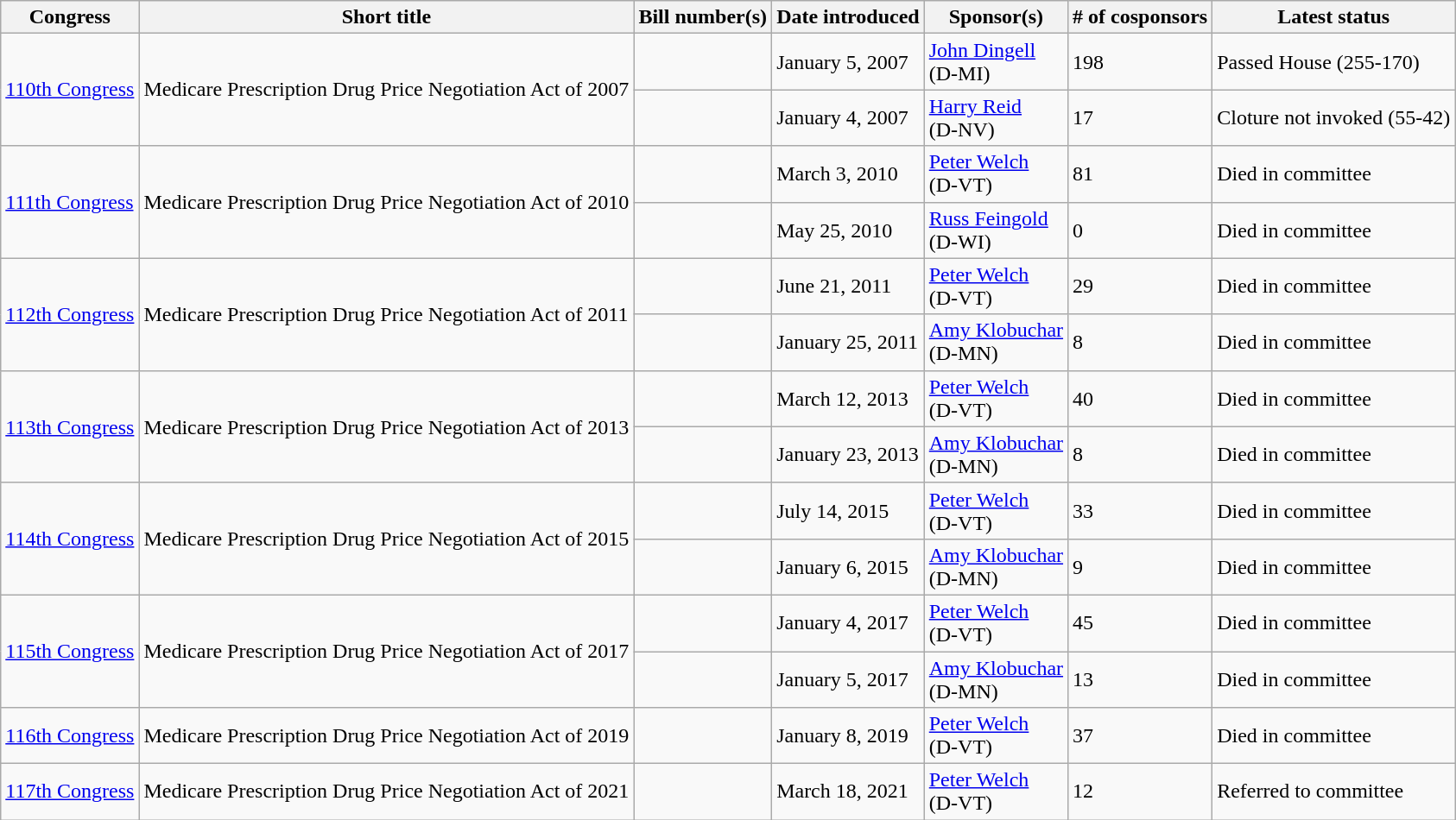<table class="wikitable">
<tr>
<th>Congress</th>
<th>Short title</th>
<th>Bill number(s)</th>
<th>Date introduced</th>
<th>Sponsor(s)</th>
<th># of cosponsors</th>
<th>Latest status</th>
</tr>
<tr>
<td rowspan=2><a href='#'>110th Congress</a></td>
<td rowspan=2>Medicare Prescription Drug Price Negotiation Act of 2007</td>
<td></td>
<td>January 5, 2007</td>
<td><a href='#'>John Dingell</a><br>(D-MI)</td>
<td>198</td>
<td>Passed House (255-170)</td>
</tr>
<tr>
<td></td>
<td>January 4, 2007</td>
<td><a href='#'>Harry Reid</a><br>(D-NV)</td>
<td>17</td>
<td>Cloture not invoked (55-42)</td>
</tr>
<tr>
<td rowspan=2><a href='#'>111th Congress</a></td>
<td rowspan=2>Medicare Prescription Drug Price Negotiation Act of 2010</td>
<td></td>
<td>March 3, 2010</td>
<td><a href='#'>Peter Welch</a><br>(D-VT)</td>
<td>81</td>
<td>Died in committee</td>
</tr>
<tr>
<td></td>
<td>May 25, 2010</td>
<td><a href='#'>Russ Feingold</a><br>(D-WI)</td>
<td>0</td>
<td>Died in committee</td>
</tr>
<tr>
<td rowspan=2><a href='#'>112th Congress</a></td>
<td rowspan=2>Medicare Prescription Drug Price Negotiation Act of 2011</td>
<td></td>
<td>June 21, 2011</td>
<td><a href='#'>Peter Welch</a><br>(D-VT)</td>
<td>29</td>
<td>Died in committee</td>
</tr>
<tr>
<td></td>
<td>January 25, 2011</td>
<td><a href='#'>Amy Klobuchar</a><br>(D-MN)</td>
<td>8</td>
<td>Died in committee</td>
</tr>
<tr>
<td rowspan=2><a href='#'>113th Congress</a></td>
<td rowspan=2>Medicare Prescription Drug Price Negotiation Act of 2013</td>
<td></td>
<td>March 12, 2013</td>
<td><a href='#'>Peter Welch</a><br>(D-VT)</td>
<td>40</td>
<td>Died in committee</td>
</tr>
<tr>
<td></td>
<td>January 23, 2013</td>
<td><a href='#'>Amy Klobuchar</a><br>(D-MN)</td>
<td>8</td>
<td>Died in committee</td>
</tr>
<tr>
<td rowspan=2><a href='#'>114th Congress</a></td>
<td rowspan=2>Medicare Prescription Drug Price Negotiation Act of 2015</td>
<td></td>
<td>July 14, 2015</td>
<td><a href='#'>Peter Welch</a><br>(D-VT)</td>
<td>33</td>
<td>Died in committee</td>
</tr>
<tr>
<td></td>
<td>January 6, 2015</td>
<td><a href='#'>Amy Klobuchar</a><br>(D-MN)</td>
<td>9</td>
<td>Died in committee</td>
</tr>
<tr>
<td rowspan=2><a href='#'>115th Congress</a></td>
<td rowspan=2>Medicare Prescription Drug Price Negotiation Act of 2017</td>
<td></td>
<td>January 4, 2017</td>
<td><a href='#'>Peter Welch</a><br>(D-VT)</td>
<td>45</td>
<td>Died in committee</td>
</tr>
<tr>
<td></td>
<td>January 5, 2017</td>
<td><a href='#'>Amy Klobuchar</a><br>(D-MN)</td>
<td>13</td>
<td>Died in committee</td>
</tr>
<tr>
<td><a href='#'>116th Congress</a></td>
<td>Medicare Prescription Drug Price Negotiation Act of 2019</td>
<td></td>
<td>January 8, 2019</td>
<td><a href='#'>Peter Welch</a><br>(D-VT)</td>
<td>37</td>
<td>Died in committee</td>
</tr>
<tr>
<td><a href='#'>117th Congress</a></td>
<td>Medicare Prescription Drug Price Negotiation Act of 2021</td>
<td></td>
<td>March 18, 2021</td>
<td><a href='#'>Peter Welch</a><br>(D-VT)</td>
<td>12</td>
<td>Referred to committee</td>
</tr>
</table>
